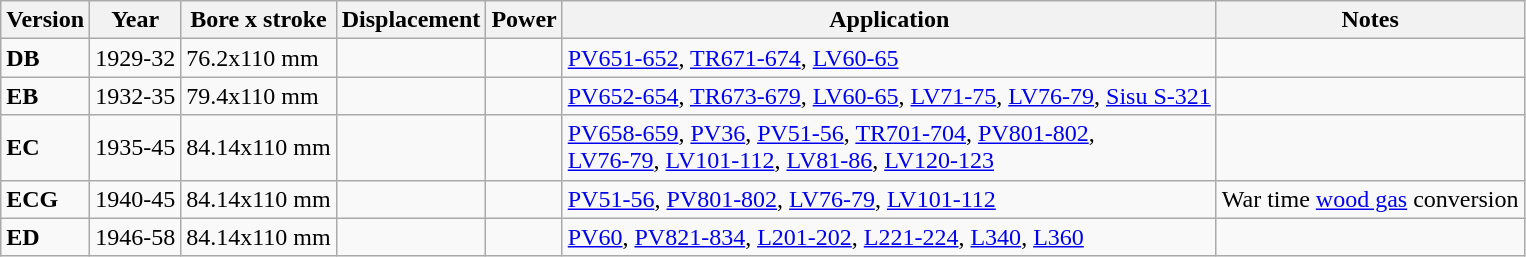<table class="wikitable">
<tr>
<th>Version</th>
<th>Year</th>
<th>Bore x stroke</th>
<th>Displacement</th>
<th>Power</th>
<th>Application</th>
<th>Notes</th>
</tr>
<tr>
<td><strong>DB</strong></td>
<td>1929-32</td>
<td>76.2x110 mm</td>
<td></td>
<td></td>
<td><a href='#'>PV651-652</a>, <a href='#'>TR671-674</a>, <a href='#'>LV60-65</a></td>
<td></td>
</tr>
<tr>
<td><strong>EB</strong></td>
<td>1932-35</td>
<td>79.4x110 mm</td>
<td></td>
<td></td>
<td><a href='#'>PV652-654</a>, <a href='#'>TR673-679</a>, <a href='#'>LV60-65</a>, <a href='#'>LV71-75</a>, <a href='#'>LV76-79</a>, <a href='#'>Sisu S-321</a></td>
<td></td>
</tr>
<tr>
<td><strong>EC</strong></td>
<td>1935-45</td>
<td>84.14x110 mm</td>
<td></td>
<td></td>
<td><a href='#'>PV658-659</a>, <a href='#'>PV36</a>, <a href='#'>PV51-56</a>, <a href='#'>TR701-704</a>, <a href='#'>PV801-802</a>,<br><a href='#'>LV76-79</a>, <a href='#'>LV101-112</a>, <a href='#'>LV81-86</a>, <a href='#'>LV120-123</a></td>
<td></td>
</tr>
<tr>
<td><strong>ECG</strong></td>
<td>1940-45</td>
<td>84.14x110 mm</td>
<td></td>
<td></td>
<td><a href='#'>PV51-56</a>, <a href='#'>PV801-802</a>, <a href='#'>LV76-79</a>, <a href='#'>LV101-112</a></td>
<td>War time <a href='#'>wood gas</a> conversion</td>
</tr>
<tr>
<td><strong>ED</strong></td>
<td>1946-58</td>
<td>84.14x110 mm</td>
<td></td>
<td></td>
<td><a href='#'>PV60</a>, <a href='#'>PV821-834</a>, <a href='#'>L201-202</a>, <a href='#'>L221-224</a>, <a href='#'>L340</a>, <a href='#'>L360</a></td>
<td></td>
</tr>
</table>
